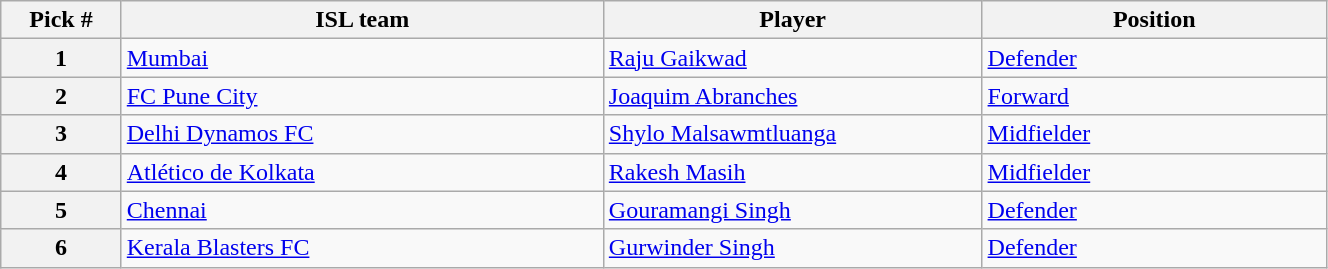<table class="wikitable sortable" style="width:70%">
<tr>
<th width=7%>Pick #</th>
<th width=28%>ISL team</th>
<th width=22%>Player</th>
<th width=20%>Position</th>
</tr>
<tr>
<th>1</th>
<td><a href='#'>Mumbai</a></td>
<td><a href='#'>Raju Gaikwad</a></td>
<td><a href='#'>Defender</a></td>
</tr>
<tr>
<th>2</th>
<td><a href='#'>FC Pune City</a></td>
<td><a href='#'>Joaquim Abranches</a></td>
<td><a href='#'>Forward</a></td>
</tr>
<tr>
<th>3</th>
<td><a href='#'>Delhi Dynamos FC</a></td>
<td><a href='#'>Shylo Malsawmtluanga</a></td>
<td><a href='#'>Midfielder</a></td>
</tr>
<tr>
<th>4</th>
<td><a href='#'>Atlético de Kolkata</a></td>
<td><a href='#'>Rakesh Masih</a></td>
<td><a href='#'>Midfielder</a></td>
</tr>
<tr>
<th>5</th>
<td><a href='#'>Chennai</a></td>
<td><a href='#'>Gouramangi Singh</a></td>
<td><a href='#'>Defender</a></td>
</tr>
<tr>
<th>6</th>
<td><a href='#'>Kerala Blasters FC</a></td>
<td><a href='#'>Gurwinder Singh</a></td>
<td><a href='#'>Defender</a></td>
</tr>
</table>
